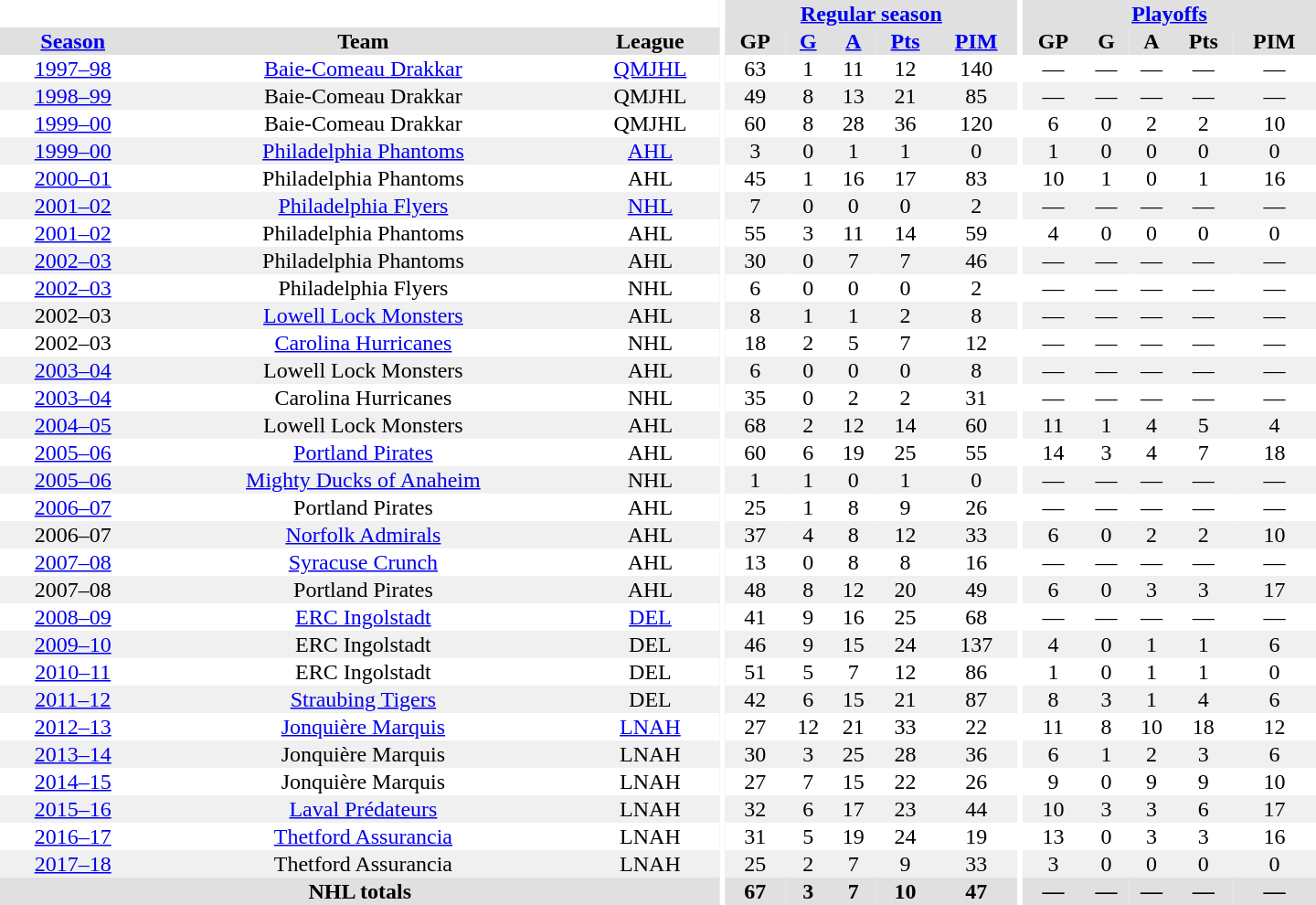<table border="0" cellpadding="1" cellspacing="0" style="text-align:center; width:60em">
<tr bgcolor="#e0e0e0">
<th colspan="3" bgcolor="#ffffff"></th>
<th rowspan="99" bgcolor="#ffffff"></th>
<th colspan="5"><a href='#'>Regular season</a></th>
<th rowspan="99" bgcolor="#ffffff"></th>
<th colspan="5"><a href='#'>Playoffs</a></th>
</tr>
<tr bgcolor="#e0e0e0">
<th><a href='#'>Season</a></th>
<th>Team</th>
<th>League</th>
<th>GP</th>
<th><a href='#'>G</a></th>
<th><a href='#'>A</a></th>
<th><a href='#'>Pts</a></th>
<th><a href='#'>PIM</a></th>
<th>GP</th>
<th>G</th>
<th>A</th>
<th>Pts</th>
<th>PIM</th>
</tr>
<tr>
<td><a href='#'>1997–98</a></td>
<td><a href='#'>Baie-Comeau Drakkar</a></td>
<td><a href='#'>QMJHL</a></td>
<td>63</td>
<td>1</td>
<td>11</td>
<td>12</td>
<td>140</td>
<td>—</td>
<td>—</td>
<td>—</td>
<td>—</td>
<td>—</td>
</tr>
<tr bgcolor="#f0f0f0">
<td><a href='#'>1998–99</a></td>
<td>Baie-Comeau Drakkar</td>
<td>QMJHL</td>
<td>49</td>
<td>8</td>
<td>13</td>
<td>21</td>
<td>85</td>
<td>—</td>
<td>—</td>
<td>—</td>
<td>—</td>
<td>—</td>
</tr>
<tr>
<td><a href='#'>1999–00</a></td>
<td>Baie-Comeau Drakkar</td>
<td>QMJHL</td>
<td>60</td>
<td>8</td>
<td>28</td>
<td>36</td>
<td>120</td>
<td>6</td>
<td>0</td>
<td>2</td>
<td>2</td>
<td>10</td>
</tr>
<tr bgcolor="#f0f0f0">
<td><a href='#'>1999–00</a></td>
<td><a href='#'>Philadelphia Phantoms</a></td>
<td><a href='#'>AHL</a></td>
<td>3</td>
<td>0</td>
<td>1</td>
<td>1</td>
<td>0</td>
<td>1</td>
<td>0</td>
<td>0</td>
<td>0</td>
<td>0</td>
</tr>
<tr>
<td><a href='#'>2000–01</a></td>
<td>Philadelphia Phantoms</td>
<td>AHL</td>
<td>45</td>
<td>1</td>
<td>16</td>
<td>17</td>
<td>83</td>
<td>10</td>
<td>1</td>
<td>0</td>
<td>1</td>
<td>16</td>
</tr>
<tr bgcolor="#f0f0f0">
<td><a href='#'>2001–02</a></td>
<td><a href='#'>Philadelphia Flyers</a></td>
<td><a href='#'>NHL</a></td>
<td>7</td>
<td>0</td>
<td>0</td>
<td>0</td>
<td>2</td>
<td>—</td>
<td>—</td>
<td>—</td>
<td>—</td>
<td>—</td>
</tr>
<tr>
<td><a href='#'>2001–02</a></td>
<td>Philadelphia Phantoms</td>
<td>AHL</td>
<td>55</td>
<td>3</td>
<td>11</td>
<td>14</td>
<td>59</td>
<td>4</td>
<td>0</td>
<td>0</td>
<td>0</td>
<td>0</td>
</tr>
<tr bgcolor="#f0f0f0">
<td><a href='#'>2002–03</a></td>
<td>Philadelphia Phantoms</td>
<td>AHL</td>
<td>30</td>
<td>0</td>
<td>7</td>
<td>7</td>
<td>46</td>
<td>—</td>
<td>—</td>
<td>—</td>
<td>—</td>
<td>—</td>
</tr>
<tr>
<td><a href='#'>2002–03</a></td>
<td>Philadelphia Flyers</td>
<td>NHL</td>
<td>6</td>
<td>0</td>
<td>0</td>
<td>0</td>
<td>2</td>
<td>—</td>
<td>—</td>
<td>—</td>
<td>—</td>
<td>—</td>
</tr>
<tr bgcolor="#f0f0f0">
<td>2002–03</td>
<td><a href='#'>Lowell Lock Monsters</a></td>
<td>AHL</td>
<td>8</td>
<td>1</td>
<td>1</td>
<td>2</td>
<td>8</td>
<td>—</td>
<td>—</td>
<td>—</td>
<td>—</td>
<td>—</td>
</tr>
<tr>
<td>2002–03</td>
<td><a href='#'>Carolina Hurricanes</a></td>
<td>NHL</td>
<td>18</td>
<td>2</td>
<td>5</td>
<td>7</td>
<td>12</td>
<td>—</td>
<td>—</td>
<td>—</td>
<td>—</td>
<td>—</td>
</tr>
<tr bgcolor="#f0f0f0">
<td><a href='#'>2003–04</a></td>
<td>Lowell Lock Monsters</td>
<td>AHL</td>
<td>6</td>
<td>0</td>
<td>0</td>
<td>0</td>
<td>8</td>
<td>—</td>
<td>—</td>
<td>—</td>
<td>—</td>
<td>—</td>
</tr>
<tr>
<td><a href='#'>2003–04</a></td>
<td>Carolina Hurricanes</td>
<td>NHL</td>
<td>35</td>
<td>0</td>
<td>2</td>
<td>2</td>
<td>31</td>
<td>—</td>
<td>—</td>
<td>—</td>
<td>—</td>
<td>—</td>
</tr>
<tr bgcolor="#f0f0f0">
<td><a href='#'>2004–05</a></td>
<td>Lowell Lock Monsters</td>
<td>AHL</td>
<td>68</td>
<td>2</td>
<td>12</td>
<td>14</td>
<td>60</td>
<td>11</td>
<td>1</td>
<td>4</td>
<td>5</td>
<td>4</td>
</tr>
<tr>
<td><a href='#'>2005–06</a></td>
<td><a href='#'>Portland Pirates</a></td>
<td>AHL</td>
<td>60</td>
<td>6</td>
<td>19</td>
<td>25</td>
<td>55</td>
<td>14</td>
<td>3</td>
<td>4</td>
<td>7</td>
<td>18</td>
</tr>
<tr bgcolor="#f0f0f0">
<td><a href='#'>2005–06</a></td>
<td><a href='#'>Mighty Ducks of Anaheim</a></td>
<td>NHL</td>
<td>1</td>
<td>1</td>
<td>0</td>
<td>1</td>
<td>0</td>
<td>—</td>
<td>—</td>
<td>—</td>
<td>—</td>
<td>—</td>
</tr>
<tr>
<td><a href='#'>2006–07</a></td>
<td>Portland Pirates</td>
<td>AHL</td>
<td>25</td>
<td>1</td>
<td>8</td>
<td>9</td>
<td>26</td>
<td>—</td>
<td>—</td>
<td>—</td>
<td>—</td>
<td>—</td>
</tr>
<tr bgcolor="#f0f0f0">
<td>2006–07</td>
<td><a href='#'>Norfolk Admirals</a></td>
<td>AHL</td>
<td>37</td>
<td>4</td>
<td>8</td>
<td>12</td>
<td>33</td>
<td>6</td>
<td>0</td>
<td>2</td>
<td>2</td>
<td>10</td>
</tr>
<tr>
<td><a href='#'>2007–08</a></td>
<td><a href='#'>Syracuse Crunch</a></td>
<td>AHL</td>
<td>13</td>
<td>0</td>
<td>8</td>
<td>8</td>
<td>16</td>
<td>—</td>
<td>—</td>
<td>—</td>
<td>—</td>
<td>—</td>
</tr>
<tr bgcolor="#f0f0f0">
<td>2007–08</td>
<td>Portland Pirates</td>
<td>AHL</td>
<td>48</td>
<td>8</td>
<td>12</td>
<td>20</td>
<td>49</td>
<td>6</td>
<td>0</td>
<td>3</td>
<td>3</td>
<td>17</td>
</tr>
<tr>
<td><a href='#'>2008–09</a></td>
<td><a href='#'>ERC Ingolstadt</a></td>
<td><a href='#'>DEL</a></td>
<td>41</td>
<td>9</td>
<td>16</td>
<td>25</td>
<td>68</td>
<td>—</td>
<td>—</td>
<td>—</td>
<td>—</td>
<td>—</td>
</tr>
<tr bgcolor="#f0f0f0">
<td><a href='#'>2009–10</a></td>
<td>ERC Ingolstadt</td>
<td>DEL</td>
<td>46</td>
<td>9</td>
<td>15</td>
<td>24</td>
<td>137</td>
<td>4</td>
<td>0</td>
<td>1</td>
<td>1</td>
<td>6</td>
</tr>
<tr>
<td><a href='#'>2010–11</a></td>
<td>ERC Ingolstadt</td>
<td>DEL</td>
<td>51</td>
<td>5</td>
<td>7</td>
<td>12</td>
<td>86</td>
<td>1</td>
<td>0</td>
<td>1</td>
<td>1</td>
<td>0</td>
</tr>
<tr bgcolor="#f0f0f0">
<td><a href='#'>2011–12</a></td>
<td><a href='#'>Straubing Tigers</a></td>
<td>DEL</td>
<td>42</td>
<td>6</td>
<td>15</td>
<td>21</td>
<td>87</td>
<td>8</td>
<td>3</td>
<td>1</td>
<td>4</td>
<td>6</td>
</tr>
<tr>
<td><a href='#'>2012–13</a></td>
<td><a href='#'>Jonquière Marquis</a></td>
<td><a href='#'>LNAH</a></td>
<td>27</td>
<td>12</td>
<td>21</td>
<td>33</td>
<td>22</td>
<td>11</td>
<td>8</td>
<td>10</td>
<td>18</td>
<td>12</td>
</tr>
<tr bgcolor="#f0f0f0">
<td><a href='#'>2013–14</a></td>
<td>Jonquière Marquis</td>
<td>LNAH</td>
<td>30</td>
<td>3</td>
<td>25</td>
<td>28</td>
<td>36</td>
<td>6</td>
<td>1</td>
<td>2</td>
<td>3</td>
<td>6</td>
</tr>
<tr>
<td><a href='#'>2014–15</a></td>
<td>Jonquière Marquis</td>
<td>LNAH</td>
<td>27</td>
<td>7</td>
<td>15</td>
<td>22</td>
<td>26</td>
<td>9</td>
<td>0</td>
<td>9</td>
<td>9</td>
<td>10</td>
</tr>
<tr bgcolor="#f0f0f0">
<td><a href='#'>2015–16</a></td>
<td><a href='#'>Laval Prédateurs</a></td>
<td>LNAH</td>
<td>32</td>
<td>6</td>
<td>17</td>
<td>23</td>
<td>44</td>
<td>10</td>
<td>3</td>
<td>3</td>
<td>6</td>
<td>17</td>
</tr>
<tr>
<td><a href='#'>2016–17</a></td>
<td><a href='#'>Thetford Assurancia</a></td>
<td>LNAH</td>
<td>31</td>
<td>5</td>
<td>19</td>
<td>24</td>
<td>19</td>
<td>13</td>
<td>0</td>
<td>3</td>
<td>3</td>
<td>16</td>
</tr>
<tr bgcolor="#f0f0f0">
<td><a href='#'>2017–18</a></td>
<td>Thetford Assurancia</td>
<td>LNAH</td>
<td>25</td>
<td>2</td>
<td>7</td>
<td>9</td>
<td>33</td>
<td>3</td>
<td>0</td>
<td>0</td>
<td>0</td>
<td>0</td>
</tr>
<tr bgcolor="#e0e0e0">
<th colspan="3">NHL totals</th>
<th>67</th>
<th>3</th>
<th>7</th>
<th>10</th>
<th>47</th>
<th>—</th>
<th>—</th>
<th>—</th>
<th>—</th>
<th>—</th>
</tr>
</table>
